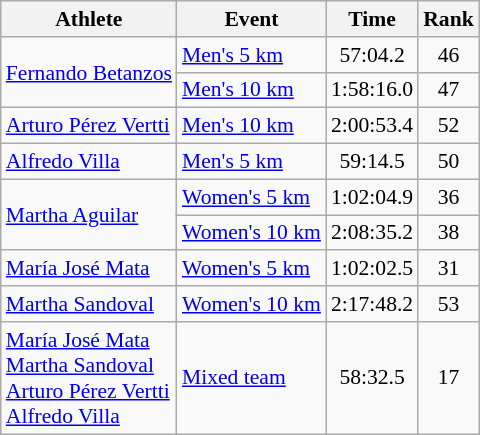<table class="wikitable" style="font-size:90%;">
<tr>
<th>Athlete</th>
<th>Event</th>
<th>Time</th>
<th>Rank</th>
</tr>
<tr align=center>
<td align=left rowspan=2><a href='#'>Fernando Betanzos</a></td>
<td align=left><a href='#'>Men's 5 km</a></td>
<td>57:04.2</td>
<td>46</td>
</tr>
<tr align=center>
<td align=left><a href='#'>Men's 10 km</a></td>
<td>1:58:16.0</td>
<td>47</td>
</tr>
<tr align=center>
<td align=left><a href='#'>Arturo Pérez Vertti</a></td>
<td align=left><a href='#'>Men's 10 km</a></td>
<td>2:00:53.4</td>
<td>52</td>
</tr>
<tr align=center>
<td align=left><a href='#'>Alfredo Villa</a></td>
<td align=left><a href='#'>Men's 5 km</a></td>
<td>59:14.5</td>
<td>50</td>
</tr>
<tr align=center>
<td align=left rowspan=2><a href='#'>Martha Aguilar</a></td>
<td align=left><a href='#'>Women's 5 km</a></td>
<td>1:02:04.9</td>
<td>36</td>
</tr>
<tr align=center>
<td align=left><a href='#'>Women's 10 km</a></td>
<td>2:08:35.2</td>
<td>38</td>
</tr>
<tr align=center>
<td align=left><a href='#'>María José Mata</a></td>
<td align=left><a href='#'>Women's 5 km</a></td>
<td>1:02:02.5</td>
<td>31</td>
</tr>
<tr align=center>
<td align=left><a href='#'>Martha Sandoval</a></td>
<td align=left><a href='#'>Women's 10 km</a></td>
<td>2:17:48.2</td>
<td>53</td>
</tr>
<tr align=center>
<td align=left><a href='#'>María José Mata</a><br><a href='#'>Martha Sandoval</a><br><a href='#'>Arturo Pérez Vertti</a><br><a href='#'>Alfredo Villa</a></td>
<td align=left><a href='#'>Mixed team</a></td>
<td>58:32.5</td>
<td>17</td>
</tr>
</table>
